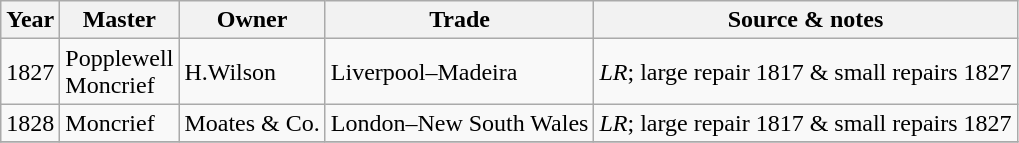<table class=" wikitable">
<tr>
<th>Year</th>
<th>Master</th>
<th>Owner</th>
<th>Trade</th>
<th>Source & notes</th>
</tr>
<tr>
<td>1827</td>
<td>Popplewell<br>Moncrief</td>
<td>H.Wilson</td>
<td>Liverpool–Madeira</td>
<td><em>LR</em>; large repair 1817 & small repairs 1827</td>
</tr>
<tr>
<td>1828</td>
<td>Moncrief</td>
<td>Moates & Co.</td>
<td>London–New South Wales</td>
<td><em>LR</em>; large repair 1817 & small repairs 1827</td>
</tr>
<tr>
</tr>
</table>
